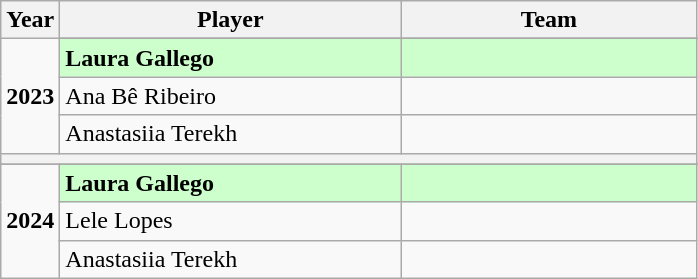<table class="wikitable">
<tr>
<th>Year</th>
<th width=220>Player</th>
<th width=190>Team</th>
</tr>
<tr>
<td rowspan="4" style="text-align:center;"><strong>2023</strong></td>
</tr>
<tr bgcolor=#ccffcc>
<td><strong>Laura Gallego</strong></td>
<td><strong></strong></td>
</tr>
<tr>
<td>Ana Bê Ribeiro</td>
<td></td>
</tr>
<tr>
<td>Anastasiia Terekh</td>
<td></td>
</tr>
<tr>
<th colspan=3></th>
</tr>
<tr>
</tr>
<tr>
<td rowspan="4" style="text-align:center;"><strong>2024</strong></td>
</tr>
<tr bgcolor=#ccffcc>
<td><strong>Laura Gallego</strong></td>
<td><strong></strong></td>
</tr>
<tr>
<td>Lele Lopes</td>
<td></td>
</tr>
<tr>
<td>Anastasiia Terekh</td>
<td></td>
</tr>
</table>
